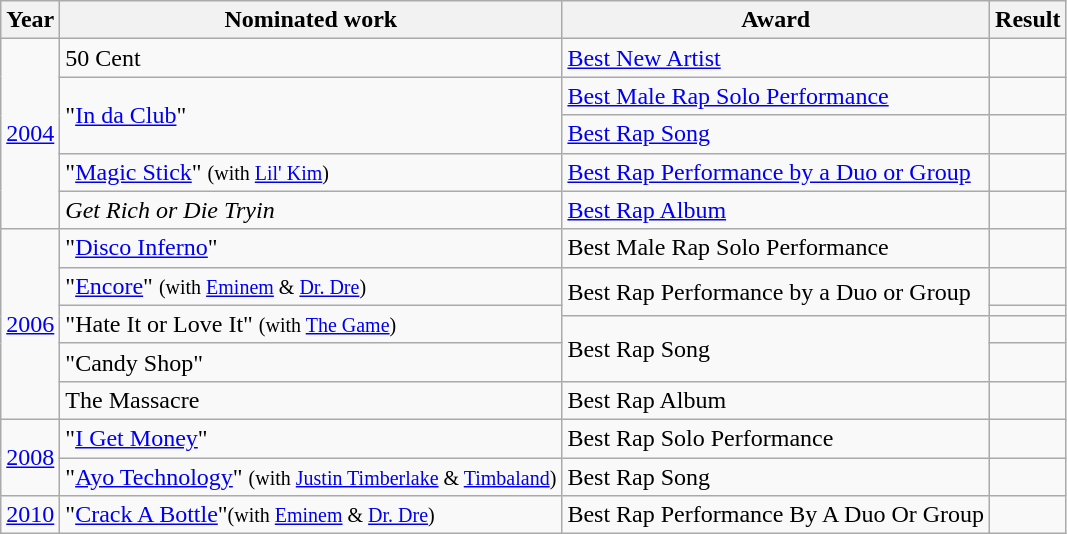<table class="wikitable">
<tr>
<th>Year</th>
<th>Nominated work</th>
<th>Award</th>
<th>Result</th>
</tr>
<tr>
<td rowspan="5"><a href='#'>2004</a></td>
<td>50 Cent</td>
<td><a href='#'>Best New Artist</a></td>
<td></td>
</tr>
<tr>
<td rowspan="2">"<a href='#'>In da Club</a>"</td>
<td><a href='#'>Best Male Rap Solo Performance</a></td>
<td></td>
</tr>
<tr>
<td><a href='#'>Best Rap Song</a></td>
<td></td>
</tr>
<tr>
<td>"<a href='#'>Magic Stick</a>" <small>(with <a href='#'>Lil' Kim</a>)</small></td>
<td><a href='#'>Best Rap Performance by a Duo or Group</a></td>
<td></td>
</tr>
<tr>
<td><em>Get Rich or Die Tryin<strong></td>
<td><a href='#'>Best Rap Album</a></td>
<td></td>
</tr>
<tr>
<td rowspan="6"><a href='#'>2006</a></td>
<td>"<a href='#'>Disco Inferno</a>"</td>
<td>Best Male Rap Solo Performance</td>
<td></td>
</tr>
<tr>
<td>"<a href='#'>Encore</a>" <small>(with <a href='#'>Eminem</a> & <a href='#'>Dr. Dre</a>)</small></td>
<td rowspan="2">Best Rap Performance by a Duo or Group</td>
<td></td>
</tr>
<tr>
<td rowspan="2">"Hate It or Love It" <small>(with <a href='#'>The Game</a>)</small></td>
<td></td>
</tr>
<tr>
<td rowspan="2">Best Rap Song</td>
<td></td>
</tr>
<tr>
<td>"Candy Shop"</td>
<td></td>
</tr>
<tr>
<td></em>The Massacre<em></td>
<td>Best Rap Album</td>
<td></td>
</tr>
<tr>
<td rowspan="2"><a href='#'>2008</a></td>
<td>"<a href='#'>I Get Money</a>"</td>
<td>Best Rap Solo Performance</td>
<td></td>
</tr>
<tr>
<td>"<a href='#'>Ayo Technology</a>" <small>(with <a href='#'>Justin Timberlake</a> & <a href='#'>Timbaland</a>)</small></td>
<td>Best Rap Song</td>
<td></td>
</tr>
<tr>
<td><a href='#'>2010</a></td>
<td>"<a href='#'>Crack A Bottle</a>"<small>(with <a href='#'>Eminem</a> & <a href='#'>Dr. Dre</a>)</small></td>
<td>Best Rap Performance By A Duo Or Group</td>
<td></td>
</tr>
</table>
